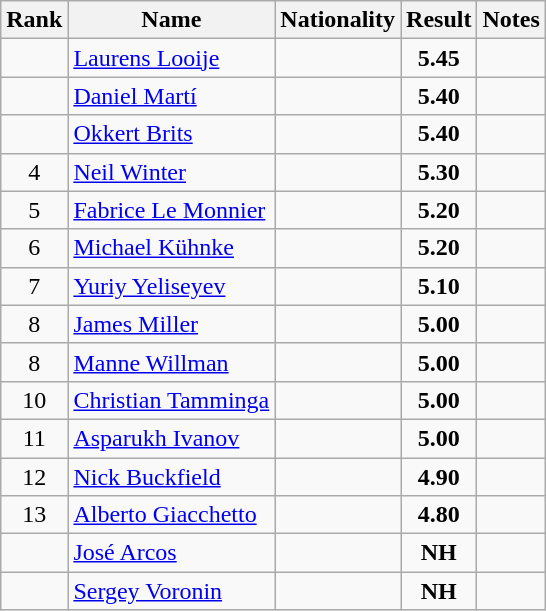<table class="wikitable sortable" style="text-align:center">
<tr>
<th>Rank</th>
<th>Name</th>
<th>Nationality</th>
<th>Result</th>
<th>Notes</th>
</tr>
<tr>
<td></td>
<td align=left><a href='#'>Laurens Looije</a></td>
<td align=left></td>
<td><strong>5.45</strong></td>
<td></td>
</tr>
<tr>
<td></td>
<td align=left><a href='#'>Daniel Martí</a></td>
<td align=left></td>
<td><strong>5.40</strong></td>
<td></td>
</tr>
<tr>
<td></td>
<td align=left><a href='#'>Okkert Brits</a></td>
<td align=left></td>
<td><strong>5.40</strong></td>
<td></td>
</tr>
<tr>
<td>4</td>
<td align=left><a href='#'>Neil Winter</a></td>
<td align=left></td>
<td><strong>5.30</strong></td>
<td></td>
</tr>
<tr>
<td>5</td>
<td align=left><a href='#'>Fabrice Le Monnier</a></td>
<td align=left></td>
<td><strong>5.20</strong></td>
<td></td>
</tr>
<tr>
<td>6</td>
<td align=left><a href='#'>Michael Kühnke</a></td>
<td align=left></td>
<td><strong>5.20</strong></td>
<td></td>
</tr>
<tr>
<td>7</td>
<td align=left><a href='#'>Yuriy Yeliseyev</a></td>
<td align=left></td>
<td><strong>5.10</strong></td>
<td></td>
</tr>
<tr>
<td>8</td>
<td align=left><a href='#'>James Miller</a></td>
<td align=left></td>
<td><strong>5.00</strong></td>
<td></td>
</tr>
<tr>
<td>8</td>
<td align=left><a href='#'>Manne Willman</a></td>
<td align=left></td>
<td><strong>5.00</strong></td>
<td></td>
</tr>
<tr>
<td>10</td>
<td align=left><a href='#'>Christian Tamminga</a></td>
<td align=left></td>
<td><strong>5.00</strong></td>
<td></td>
</tr>
<tr>
<td>11</td>
<td align=left><a href='#'>Asparukh Ivanov</a></td>
<td align=left></td>
<td><strong>5.00</strong></td>
<td></td>
</tr>
<tr>
<td>12</td>
<td align=left><a href='#'>Nick Buckfield</a></td>
<td align=left></td>
<td><strong>4.90</strong></td>
<td></td>
</tr>
<tr>
<td>13</td>
<td align=left><a href='#'>Alberto Giacchetto</a></td>
<td align=left></td>
<td><strong>4.80</strong></td>
<td></td>
</tr>
<tr>
<td></td>
<td align=left><a href='#'>José Arcos</a></td>
<td align=left></td>
<td><strong>NH</strong></td>
<td></td>
</tr>
<tr>
<td></td>
<td align=left><a href='#'>Sergey Voronin</a></td>
<td align=left></td>
<td><strong>NH</strong></td>
<td></td>
</tr>
</table>
